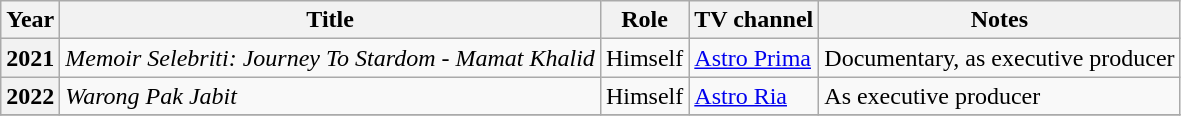<table class="wikitable">
<tr>
<th>Year</th>
<th>Title</th>
<th>Role</th>
<th>TV channel</th>
<th>Notes</th>
</tr>
<tr>
<th>2021</th>
<td><em>Memoir Selebriti: Journey To Stardom - Mamat Khalid</em></td>
<td>Himself</td>
<td><a href='#'>Astro Prima</a></td>
<td>Documentary, as executive producer</td>
</tr>
<tr>
<th>2022</th>
<td><em>Warong Pak Jabit</em></td>
<td>Himself</td>
<td><a href='#'>Astro Ria</a></td>
<td>As executive producer</td>
</tr>
<tr>
</tr>
</table>
